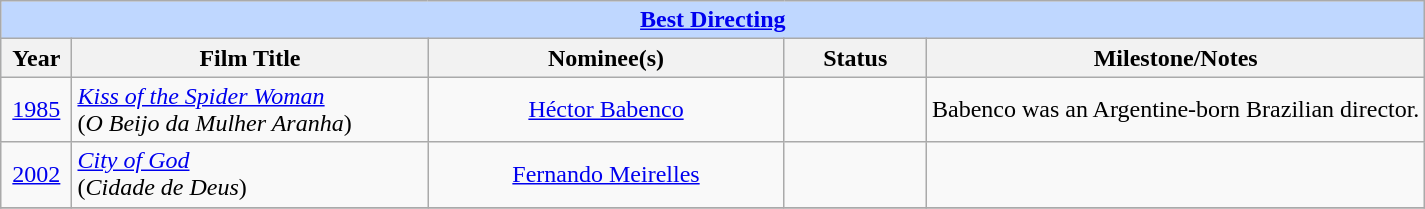<table class="wikitable" style="text-align: center">
<tr bgcolor=#bfd7ff>
<td colspan=6><strong><a href='#'>Best Directing</a></strong></td>
</tr>
<tr bgcolor=#ebf5ff>
<th width=5%>Year</th>
<th width=25%>Film Title</th>
<th width=25%>Nominee(s)</th>
<th width=10%>Status</th>
<th width=35%>Milestone/Notes</th>
</tr>
<tr>
<td><a href='#'>1985</a></td>
<td style="text-align: left"><em><a href='#'>Kiss of the Spider Woman</a></em><br>(<em>O Beijo da Mulher Aranha</em>)</td>
<td><a href='#'>Héctor Babenco</a></td>
<td></td>
<td style="text-align: left">Babenco was an Argentine-born Brazilian director.</td>
</tr>
<tr>
<td><a href='#'>2002</a></td>
<td style="text-align: left"><em><a href='#'>City of God</a></em><br>(<em>Cidade de Deus</em>)</td>
<td><a href='#'>Fernando Meirelles</a></td>
<td></td>
<td style="text-align: left"></td>
</tr>
<tr>
</tr>
</table>
